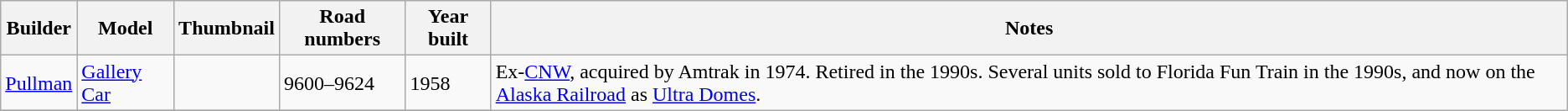<table class="wikitable sticky-header">
<tr>
<th>Builder</th>
<th>Model</th>
<th>Thumbnail</th>
<th>Road numbers</th>
<th>Year built</th>
<th>Notes</th>
</tr>
<tr>
<td><a href='#'>Pullman</a></td>
<td><a href='#'>Gallery Car</a></td>
<td></td>
<td>9600–9624</td>
<td>1958</td>
<td rowspan="14">Ex-<a href='#'>CNW</a>, acquired by Amtrak in 1974. Retired in the 1990s. Several units sold to Florida Fun Train in the 1990s, and now on the <a href='#'>Alaska Railroad</a> as <a href='#'>Ultra Domes</a>.</td>
</tr>
<tr>
</tr>
</table>
